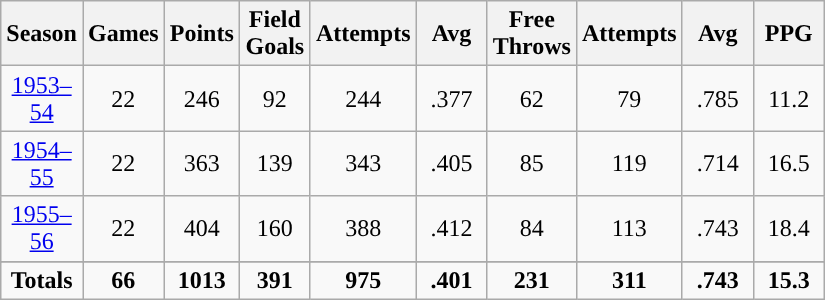<table class="wikitable sortable" style="text-align:center">
<tr>
<th width=40px>Season</th>
<th width=40px>Games</th>
<th width=40px>Points</th>
<th width=40px>Field Goals</th>
<th width=40px>Attempts</th>
<th width=40px>Avg</th>
<th width=40px>Free Throws</th>
<th width=40px>Attempts</th>
<th width=40px>Avg</th>
<th width=40px>PPG</th>
</tr>
<tr>
<td><a href='#'>1953–54</a></td>
<td>22</td>
<td>246</td>
<td>92</td>
<td>244</td>
<td>.377</td>
<td>62</td>
<td>79</td>
<td>.785</td>
<td>11.2</td>
</tr>
<tr>
<td><a href='#'>1954–55</a></td>
<td>22</td>
<td>363</td>
<td>139</td>
<td>343</td>
<td>.405</td>
<td>85</td>
<td>119</td>
<td>.714</td>
<td>16.5</td>
</tr>
<tr>
<td><a href='#'>1955–56</a></td>
<td>22</td>
<td>404</td>
<td>160</td>
<td>388</td>
<td>.412</td>
<td>84</td>
<td>113</td>
<td>.743</td>
<td>18.4</td>
</tr>
<tr>
</tr>
<tr class="sortbottom">
<td><strong>Totals</strong></td>
<td><strong>66</strong></td>
<td><strong>1013</strong></td>
<td><strong>391</strong></td>
<td><strong>975</strong></td>
<td><strong>.401</strong></td>
<td><strong>231</strong></td>
<td><strong>311</strong></td>
<td><strong>.743</strong></td>
<td><strong>15.3</strong></td>
</tr>
</table>
